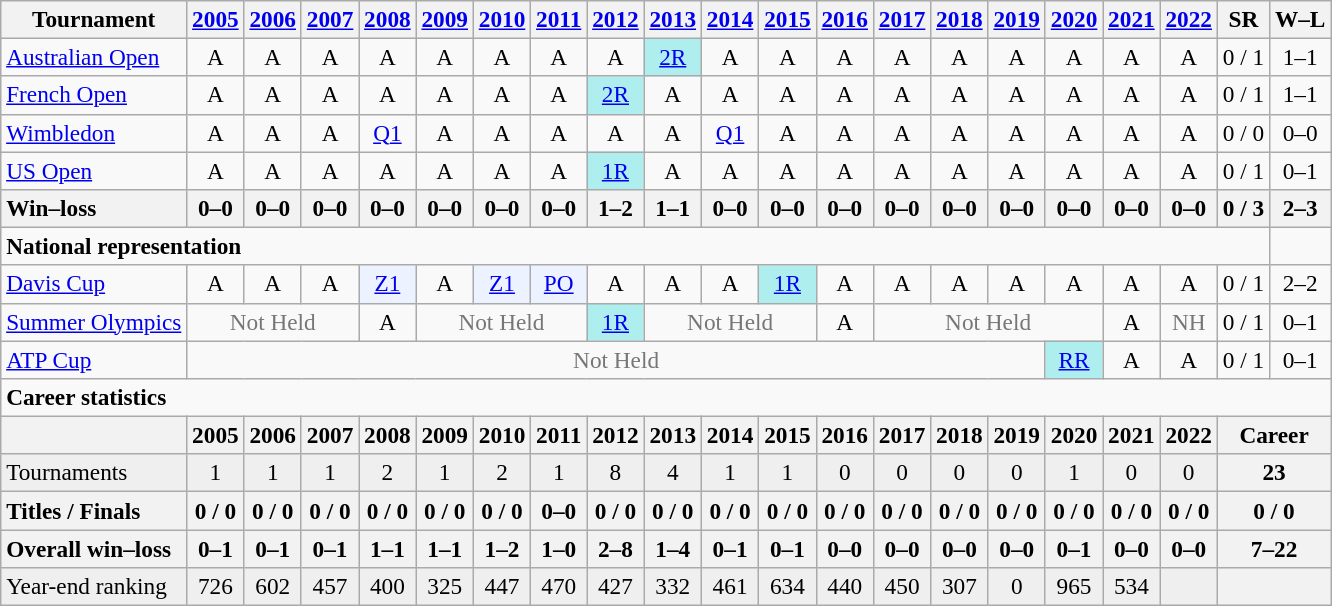<table class=wikitable style="text-align:center; font-size:97%">
<tr>
<th>Tournament</th>
<th><a href='#'>2005</a></th>
<th><a href='#'>2006</a></th>
<th><a href='#'>2007</a></th>
<th><a href='#'>2008</a></th>
<th><a href='#'>2009</a></th>
<th><a href='#'>2010</a></th>
<th><a href='#'>2011</a></th>
<th><a href='#'>2012</a></th>
<th><a href='#'>2013</a></th>
<th><a href='#'>2014</a></th>
<th><a href='#'>2015</a></th>
<th><a href='#'>2016</a></th>
<th><a href='#'>2017</a></th>
<th><a href='#'>2018</a></th>
<th><a href='#'>2019</a></th>
<th><a href='#'>2020</a></th>
<th><a href='#'>2021</a></th>
<th><a href='#'>2022</a></th>
<th>SR</th>
<th>W–L</th>
</tr>
<tr>
<td align=left><a href='#'>Australian Open</a></td>
<td>A</td>
<td>A</td>
<td>A</td>
<td>A</td>
<td>A</td>
<td>A</td>
<td>A</td>
<td>A</td>
<td bgcolor=afeeee><a href='#'>2R</a></td>
<td>A</td>
<td>A</td>
<td>A</td>
<td>A</td>
<td>A</td>
<td>A</td>
<td>A</td>
<td>A</td>
<td>A</td>
<td>0 / 1</td>
<td>1–1</td>
</tr>
<tr>
<td align=left><a href='#'>French Open</a></td>
<td>A</td>
<td>A</td>
<td>A</td>
<td>A</td>
<td>A</td>
<td>A</td>
<td>A</td>
<td bgcolor=afeeee><a href='#'>2R</a></td>
<td>A</td>
<td>A</td>
<td>A</td>
<td>A</td>
<td>A</td>
<td>A</td>
<td>A</td>
<td>A</td>
<td>A</td>
<td>A</td>
<td>0 / 1</td>
<td>1–1</td>
</tr>
<tr>
<td align=left><a href='#'>Wimbledon</a></td>
<td>A</td>
<td>A</td>
<td>A</td>
<td><a href='#'>Q1</a></td>
<td>A</td>
<td>A</td>
<td>A</td>
<td>A</td>
<td>A</td>
<td><a href='#'>Q1</a></td>
<td>A</td>
<td>A</td>
<td>A</td>
<td>A</td>
<td>A</td>
<td>A</td>
<td>A</td>
<td>A</td>
<td>0 / 0</td>
<td>0–0</td>
</tr>
<tr>
<td align=left><a href='#'>US Open</a></td>
<td>A</td>
<td>A</td>
<td>A</td>
<td>A</td>
<td>A</td>
<td>A</td>
<td>A</td>
<td bgcolor=afeeee><a href='#'>1R</a></td>
<td>A</td>
<td>A</td>
<td>A</td>
<td>A</td>
<td>A</td>
<td>A</td>
<td>A</td>
<td>A</td>
<td>A</td>
<td>A</td>
<td>0 / 1</td>
<td>0–1</td>
</tr>
<tr>
<th style=text-align:left>Win–loss</th>
<th>0–0</th>
<th>0–0</th>
<th>0–0</th>
<th>0–0</th>
<th>0–0</th>
<th>0–0</th>
<th>0–0</th>
<th>1–2</th>
<th>1–1</th>
<th>0–0</th>
<th>0–0</th>
<th>0–0</th>
<th>0–0</th>
<th>0–0</th>
<th>0–0</th>
<th>0–0</th>
<th>0–0</th>
<th>0–0</th>
<th>0 / 3</th>
<th>2–3</th>
</tr>
<tr>
<td colspan="20" align="left"><strong>National representation</strong></td>
<td></td>
</tr>
<tr>
<td align=left><a href='#'>Davis Cup</a></td>
<td>A</td>
<td>A</td>
<td>A</td>
<td bgcolor=ecf2ff><a href='#'>Z1</a></td>
<td>A</td>
<td bgcolor=ecf2ff><a href='#'>Z1</a></td>
<td bgcolor=ecf2ff><a href='#'>PO</a></td>
<td>A</td>
<td>A</td>
<td>A</td>
<td bgcolor=afeeee><a href='#'>1R</a></td>
<td>A</td>
<td>A</td>
<td>A</td>
<td>A</td>
<td>A</td>
<td>A</td>
<td>A</td>
<td>0 / 1</td>
<td>2–2</td>
</tr>
<tr>
<td align=left><a href='#'>Summer Olympics</a></td>
<td colspan=3 style=color:#767676>Not Held</td>
<td>A</td>
<td colspan=3 style=color:#767676>Not Held</td>
<td bgcolor=afeeee><a href='#'>1R</a></td>
<td colspan=3 style=color:#767676>Not Held</td>
<td>A</td>
<td colspan=4 style=color:#767676>Not Held</td>
<td>A</td>
<td style=color:#767676>NH</td>
<td>0 / 1</td>
<td>0–1</td>
</tr>
<tr>
<td align=left><a href='#'>ATP Cup</a></td>
<td colspan=15 style=color:#767676>Not Held</td>
<td bgcolor=afeeee><a href='#'>RR</a></td>
<td>A</td>
<td>A</td>
<td>0 / 1</td>
<td>0–1</td>
</tr>
<tr>
<td colspan="21" align="left"><strong>Career statistics</strong></td>
</tr>
<tr>
<th></th>
<th>2005</th>
<th>2006</th>
<th>2007</th>
<th>2008</th>
<th>2009</th>
<th>2010</th>
<th>2011</th>
<th>2012</th>
<th>2013</th>
<th>2014</th>
<th>2015</th>
<th>2016</th>
<th>2017</th>
<th>2018</th>
<th>2019</th>
<th>2020</th>
<th>2021</th>
<th>2022</th>
<th colspan=2>Career</th>
</tr>
<tr bgcolor=efefef>
<td align=left>Tournaments</td>
<td>1</td>
<td>1</td>
<td>1</td>
<td>2</td>
<td>1</td>
<td>2</td>
<td>1</td>
<td>8</td>
<td>4</td>
<td>1</td>
<td>1</td>
<td>0</td>
<td>0</td>
<td>0</td>
<td>0</td>
<td>1</td>
<td>0</td>
<td>0</td>
<th colspan=2>23</th>
</tr>
<tr>
<th style=text-align:left>Titles / Finals</th>
<th>0 / 0</th>
<th>0 / 0</th>
<th>0 / 0</th>
<th>0 / 0</th>
<th>0 / 0</th>
<th>0 / 0</th>
<th>0–0</th>
<th>0 / 0</th>
<th>0 / 0</th>
<th>0 / 0</th>
<th>0 / 0</th>
<th>0 / 0</th>
<th>0 / 0</th>
<th>0 / 0</th>
<th>0 / 0</th>
<th>0 / 0</th>
<th>0 / 0</th>
<th>0 / 0</th>
<th colspan=2>0 / 0</th>
</tr>
<tr>
<th style=text-align:left>Overall win–loss</th>
<th>0–1</th>
<th>0–1</th>
<th>0–1</th>
<th>1–1</th>
<th>1–1</th>
<th>1–2</th>
<th>1–0</th>
<th>2–8</th>
<th>1–4</th>
<th>0–1</th>
<th>0–1</th>
<th>0–0</th>
<th>0–0</th>
<th>0–0</th>
<th>0–0</th>
<th>0–1</th>
<th>0–0</th>
<th>0–0</th>
<th colspan=2>7–22</th>
</tr>
<tr bgcolor=efefef>
<td align=left>Year-end ranking</td>
<td>726</td>
<td>602</td>
<td>457</td>
<td>400</td>
<td>325</td>
<td>447</td>
<td>470</td>
<td>427</td>
<td>332</td>
<td>461</td>
<td>634</td>
<td>440</td>
<td>450</td>
<td>307</td>
<td>0</td>
<td>965</td>
<td>534</td>
<td></td>
<th colspan=2><strong></strong></th>
</tr>
</table>
